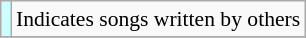<table class="wikitable" style="font-size:90%;">
<tr>
<th scope="row" style="background-color:#CCFFFF"> </th>
<td>Indicates songs written by others</td>
</tr>
<tr>
</tr>
</table>
